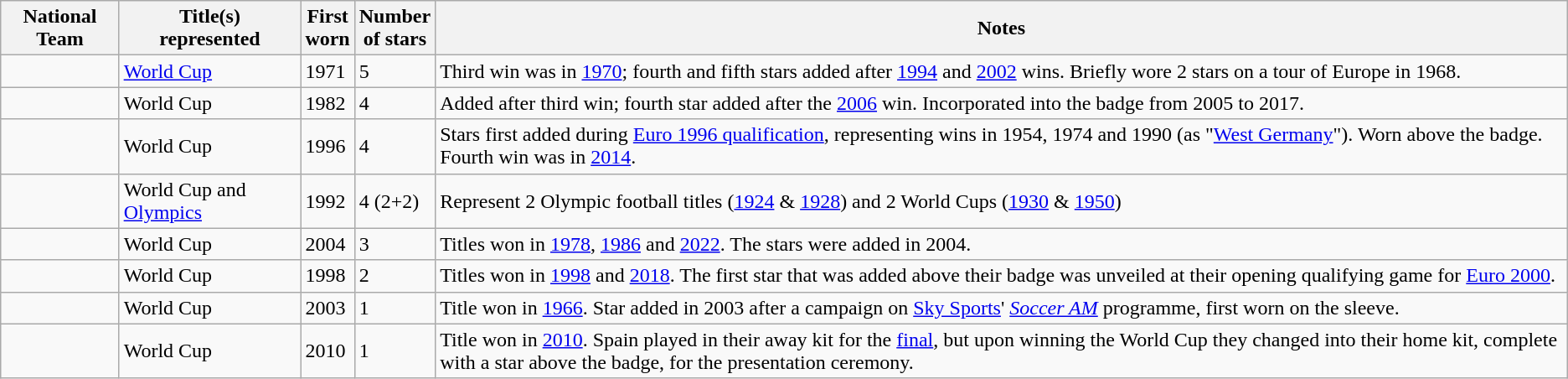<table class="wikitable sortable">
<tr>
<th>National Team</th>
<th>Title(s)<br>represented</th>
<th>First<br>worn</th>
<th>Number<br>of stars</th>
<th class="unsortable">Notes</th>
</tr>
<tr>
<td></td>
<td><a href='#'>World Cup</a></td>
<td>1971</td>
<td>5</td>
<td>Third win was in <a href='#'>1970</a>; fourth and fifth stars added after <a href='#'>1994</a> and <a href='#'>2002</a> wins. Briefly wore 2 stars on a tour of Europe in 1968.</td>
</tr>
<tr ->
<td></td>
<td>World Cup</td>
<td>1982</td>
<td>4</td>
<td>Added after third win; fourth star added after the <a href='#'>2006</a> win. Incorporated into the badge from 2005 to 2017.</td>
</tr>
<tr ->
<td></td>
<td>World Cup</td>
<td>1996</td>
<td>4</td>
<td>Stars first added during <a href='#'>Euro 1996 qualification</a>, representing wins in 1954, 1974 and 1990 (as "<a href='#'>West Germany</a>"). Worn above the badge. Fourth win was in <a href='#'>2014</a>.</td>
</tr>
<tr ->
<td></td>
<td>World Cup and <a href='#'>Olympics</a></td>
<td>1992</td>
<td>4 (2+2)</td>
<td>Represent 2 Olympic football titles (<a href='#'>1924</a> & <a href='#'>1928</a>) and 2 World Cups (<a href='#'>1930</a> & <a href='#'>1950</a>)</td>
</tr>
<tr ->
<td></td>
<td>World Cup</td>
<td>2004</td>
<td>3</td>
<td>Titles won in <a href='#'>1978</a>, <a href='#'>1986</a> and <a href='#'>2022</a>. The stars were added in 2004.</td>
</tr>
<tr ->
<td></td>
<td>World Cup</td>
<td>1998</td>
<td>2</td>
<td>Titles won in <a href='#'>1998</a> and <a href='#'>2018</a>. The first star that was added above their badge was unveiled at their opening qualifying game for <a href='#'>Euro 2000</a>.</td>
</tr>
<tr ->
<td></td>
<td>World Cup</td>
<td>2003</td>
<td>1</td>
<td>Title won in <a href='#'>1966</a>. Star added in 2003 after a campaign on <a href='#'>Sky Sports</a>' <em><a href='#'>Soccer AM</a></em> programme, first worn on the sleeve.</td>
</tr>
<tr ->
<td></td>
<td>World Cup</td>
<td>2010</td>
<td>1</td>
<td>Title won in <a href='#'>2010</a>. Spain played in their away kit for the <a href='#'>final</a>, but upon winning the World Cup they changed into their home kit, complete with a star above the badge, for the presentation ceremony.</td>
</tr>
</table>
